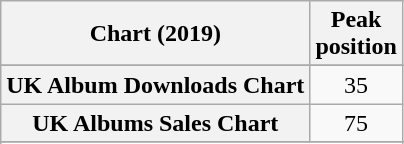<table class="wikitable sortable plainrowheaders" style="text-align:center">
<tr>
<th scope="col">Chart (2019)</th>
<th scope="col">Peak<br> position</th>
</tr>
<tr>
</tr>
<tr>
<th scope="row">UK Album Downloads Chart</th>
<td style="text-align:center;">35</td>
</tr>
<tr>
<th scope="row">UK Albums Sales Chart</th>
<td style="text-align:center;">75</td>
</tr>
<tr>
</tr>
<tr>
</tr>
<tr>
</tr>
<tr>
</tr>
</table>
